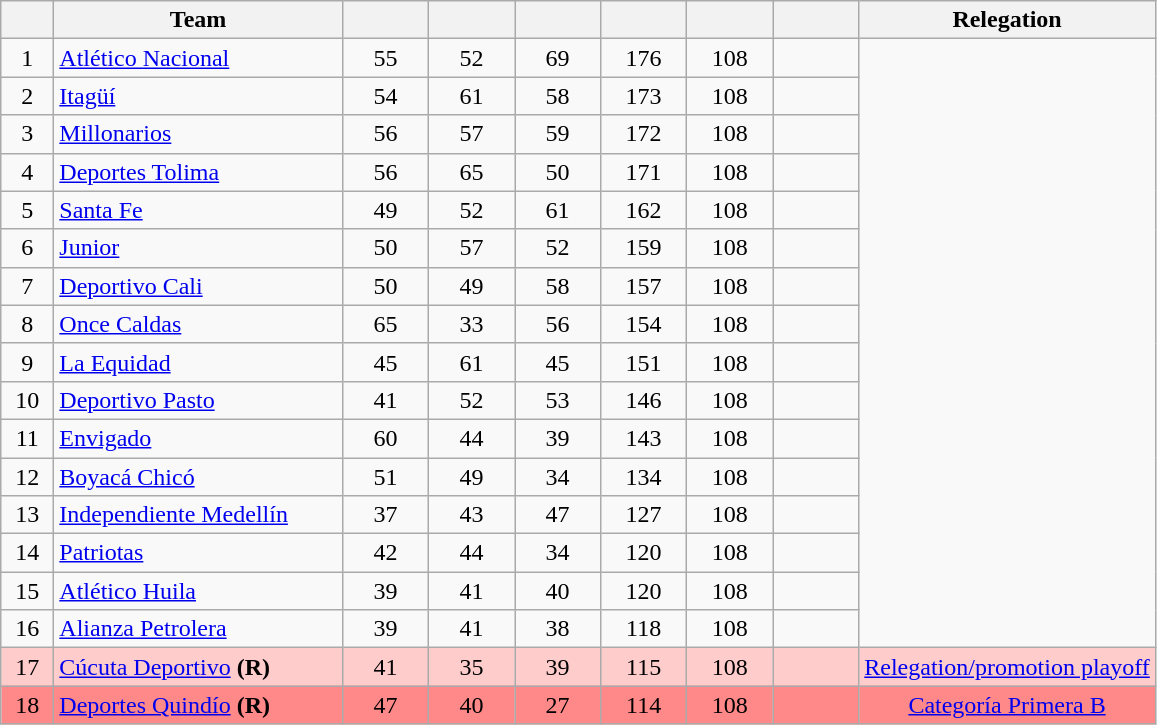<table class="wikitable" style="text-align: center;">
<tr>
<th width=28><br></th>
<th width=185>Team</th>
<th width=50></th>
<th width=50></th>
<th width=50></th>
<th width=50></th>
<th width=50></th>
<th width=50><br></th>
<th>Relegation</th>
</tr>
<tr>
<td>1</td>
<td align="left"><a href='#'>Atlético Nacional</a></td>
<td>55</td>
<td>52</td>
<td>69</td>
<td>176</td>
<td>108</td>
<td><strong></strong></td>
</tr>
<tr>
<td>2</td>
<td align="left"><a href='#'>Itagüí</a></td>
<td>54</td>
<td>61</td>
<td>58</td>
<td>173</td>
<td>108</td>
<td><strong></strong></td>
</tr>
<tr>
<td>3</td>
<td align="left"><a href='#'>Millonarios</a></td>
<td>56</td>
<td>57</td>
<td>59</td>
<td>172</td>
<td>108</td>
<td><strong></strong></td>
</tr>
<tr>
<td>4</td>
<td align="left"><a href='#'>Deportes Tolima</a></td>
<td>56</td>
<td>65</td>
<td>50</td>
<td>171</td>
<td>108</td>
<td><strong></strong></td>
</tr>
<tr>
<td>5</td>
<td align="left"><a href='#'>Santa Fe</a></td>
<td>49</td>
<td>52</td>
<td>61</td>
<td>162</td>
<td>108</td>
<td><strong></strong></td>
</tr>
<tr>
<td>6</td>
<td align="left"><a href='#'>Junior</a></td>
<td>50</td>
<td>57</td>
<td>52</td>
<td>159</td>
<td>108</td>
<td><strong></strong></td>
</tr>
<tr>
<td>7</td>
<td align="left"><a href='#'>Deportivo Cali</a></td>
<td>50</td>
<td>49</td>
<td>58</td>
<td>157</td>
<td>108</td>
<td><strong></strong></td>
</tr>
<tr>
<td>8</td>
<td align="left"><a href='#'>Once Caldas</a></td>
<td>65</td>
<td>33</td>
<td>56</td>
<td>154</td>
<td>108</td>
<td><strong></strong></td>
</tr>
<tr>
<td>9</td>
<td align="left"><a href='#'>La Equidad</a></td>
<td>45</td>
<td>61</td>
<td>45</td>
<td>151</td>
<td>108</td>
<td><strong></strong></td>
</tr>
<tr>
<td>10</td>
<td align="left"><a href='#'>Deportivo Pasto</a></td>
<td>41</td>
<td>52</td>
<td>53</td>
<td>146</td>
<td>108</td>
<td><strong></strong></td>
</tr>
<tr>
<td>11</td>
<td align="left"><a href='#'>Envigado</a></td>
<td>60</td>
<td>44</td>
<td>39</td>
<td>143</td>
<td>108</td>
<td><strong></strong></td>
</tr>
<tr>
<td>12</td>
<td align="left"><a href='#'>Boyacá Chicó</a></td>
<td>51</td>
<td>49</td>
<td>34</td>
<td>134</td>
<td>108</td>
<td><strong></strong></td>
</tr>
<tr>
<td>13</td>
<td align="left"><a href='#'>Independiente Medellín</a></td>
<td>37</td>
<td>43</td>
<td>47</td>
<td>127</td>
<td>108</td>
<td><strong></strong></td>
</tr>
<tr>
<td>14</td>
<td align="left"><a href='#'>Patriotas</a></td>
<td>42</td>
<td>44</td>
<td>34</td>
<td>120</td>
<td>108</td>
<td><strong></strong></td>
</tr>
<tr>
<td>15</td>
<td align="left"><a href='#'>Atlético Huila</a></td>
<td>39</td>
<td>41</td>
<td>40</td>
<td>120</td>
<td>108</td>
<td><strong></strong></td>
</tr>
<tr>
<td>16</td>
<td align="left"><a href='#'>Alianza Petrolera</a></td>
<td>39</td>
<td>41</td>
<td>38</td>
<td>118</td>
<td>108</td>
<td><strong></strong></td>
</tr>
<tr bgcolor=#FFCCCC>
<td>17</td>
<td align="left"><a href='#'>Cúcuta Deportivo</a> <strong>(R)</strong></td>
<td>41</td>
<td>35</td>
<td>39</td>
<td>115</td>
<td>108</td>
<td><strong></strong></td>
<td><a href='#'>Relegation/promotion playoff</a></td>
</tr>
<tr bgcolor=#FF8888>
<td>18</td>
<td align="left"><a href='#'>Deportes Quindío</a> <strong>(R)</strong></td>
<td>47</td>
<td>40</td>
<td>27</td>
<td>114</td>
<td>108</td>
<td><strong></strong></td>
<td><a href='#'>Categoría Primera B</a></td>
</tr>
</table>
